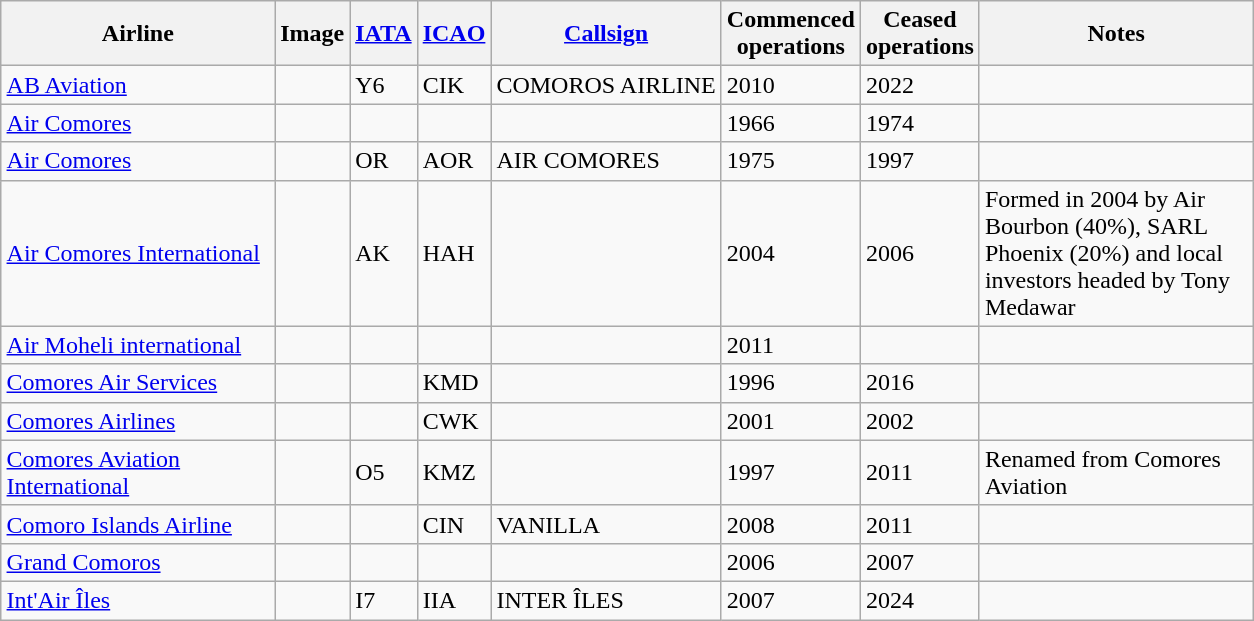<table class="wikitable sortable" style="border-collapse:collapse; margin:auto;" border="1" cellpadding="3">
<tr valign="middle">
<th style="width:175px;">Airline</th>
<th>Image</th>
<th><a href='#'>IATA</a></th>
<th><a href='#'>ICAO</a></th>
<th><a href='#'>Callsign</a></th>
<th>Commenced<br>operations</th>
<th>Ceased<br>operations</th>
<th style="width:175px;">Notes</th>
</tr>
<tr>
<td><a href='#'>AB Aviation</a></td>
<td></td>
<td>Y6</td>
<td>CIK</td>
<td>COMOROS AIRLINE</td>
<td>2010</td>
<td>2022</td>
<td></td>
</tr>
<tr>
<td><a href='#'>Air Comores</a></td>
<td></td>
<td></td>
<td></td>
<td></td>
<td>1966</td>
<td>1974</td>
<td></td>
</tr>
<tr>
<td><a href='#'>Air Comores</a></td>
<td></td>
<td>OR</td>
<td>AOR</td>
<td>AIR COMORES</td>
<td>1975</td>
<td>1997</td>
<td></td>
</tr>
<tr>
<td><a href='#'>Air Comores International</a></td>
<td></td>
<td>AK</td>
<td>HAH</td>
<td></td>
<td>2004</td>
<td>2006</td>
<td>Formed in 2004 by Air Bourbon (40%), SARL Phoenix (20%) and local investors headed by Tony Medawar</td>
</tr>
<tr>
<td><a href='#'>Air Moheli international</a></td>
<td></td>
<td></td>
<td></td>
<td></td>
<td>2011</td>
<td></td>
<td></td>
</tr>
<tr>
<td><a href='#'>Comores Air Services</a></td>
<td></td>
<td></td>
<td>KMD</td>
<td></td>
<td>1996</td>
<td>2016</td>
<td></td>
</tr>
<tr>
<td><a href='#'>Comores Airlines</a></td>
<td></td>
<td></td>
<td>CWK</td>
<td></td>
<td>2001</td>
<td>2002</td>
<td></td>
</tr>
<tr>
<td><a href='#'>Comores Aviation International</a></td>
<td></td>
<td>O5</td>
<td>KMZ</td>
<td></td>
<td>1997</td>
<td>2011</td>
<td>Renamed from Comores Aviation</td>
</tr>
<tr>
<td><a href='#'>Comoro Islands Airline</a></td>
<td></td>
<td></td>
<td>CIN</td>
<td>VANILLA</td>
<td>2008</td>
<td>2011</td>
<td></td>
</tr>
<tr>
<td><a href='#'>Grand Comoros</a></td>
<td></td>
<td></td>
<td></td>
<td></td>
<td>2006</td>
<td>2007</td>
<td></td>
</tr>
<tr>
<td><a href='#'>Int'Air Îles</a></td>
<td></td>
<td>I7</td>
<td>IIA</td>
<td>INTER ÎLES</td>
<td>2007</td>
<td>2024</td>
<td></td>
</tr>
</table>
